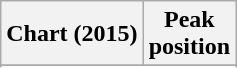<table class="wikitable sortable">
<tr>
<th align="left">Chart (2015)</th>
<th align="center">Peak<br>position</th>
</tr>
<tr>
</tr>
<tr>
</tr>
<tr>
</tr>
<tr>
</tr>
<tr>
</tr>
</table>
